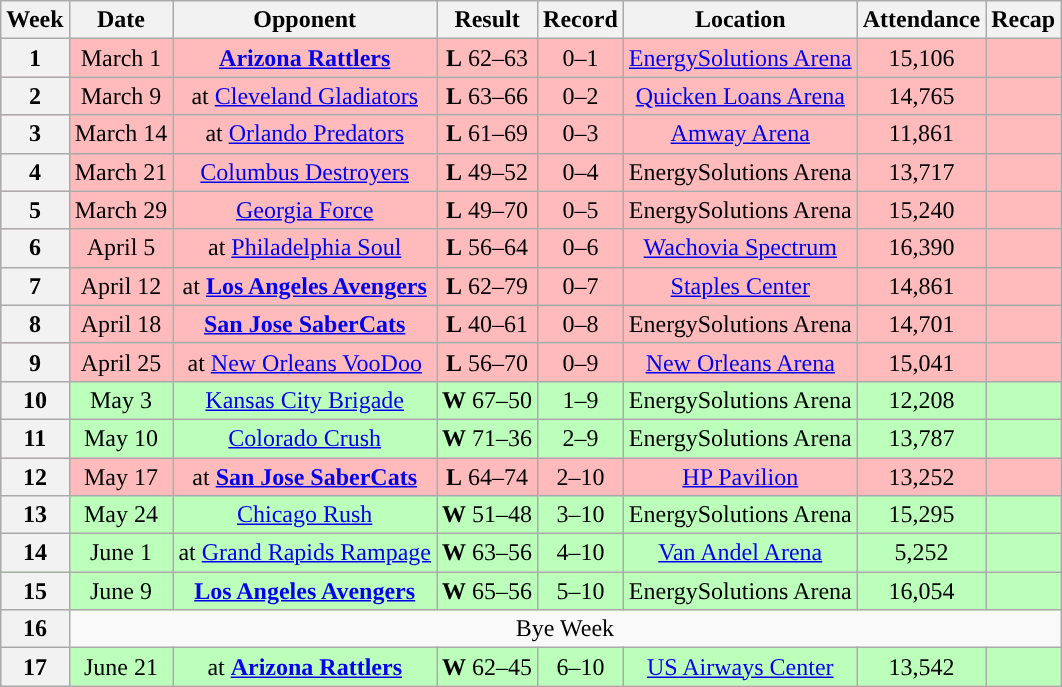<table class="wikitable" style="text-align:center">
<tr>
<th>Week</th>
<th>Date</th>
<th>Opponent</th>
<th>Result</th>
<th>Record</th>
<th>Location</th>
<th>Attendance</th>
<th>Recap</th>
</tr>
<tr bgcolor="#ffbbbb">
<th>1</th>
<td>March 1</td>
<td><strong><a href='#'>Arizona Rattlers</a></strong></td>
<td><strong>L</strong> 62–63</td>
<td>0–1</td>
<td><a href='#'>EnergySolutions Arena</a></td>
<td>15,106</td>
<td></td>
</tr>
<tr bgcolor="#ffbbbb">
<th>2</th>
<td>March 9</td>
<td>at <a href='#'>Cleveland Gladiators</a></td>
<td><strong>L</strong> 63–66</td>
<td>0–2</td>
<td><a href='#'>Quicken Loans Arena</a></td>
<td>14,765</td>
<td></td>
</tr>
<tr bgcolor="#ffbbbb">
<th>3</th>
<td>March 14</td>
<td>at <a href='#'>Orlando Predators</a></td>
<td><strong>L</strong> 61–69</td>
<td>0–3</td>
<td><a href='#'>Amway Arena</a></td>
<td>11,861</td>
<td></td>
</tr>
<tr bgcolor="#ffbbbb">
<th>4</th>
<td>March 21</td>
<td><a href='#'>Columbus Destroyers</a></td>
<td><strong>L</strong> 49–52</td>
<td>0–4</td>
<td>EnergySolutions Arena</td>
<td>13,717</td>
<td></td>
</tr>
<tr bgcolor="#ffbbbb">
<th>5</th>
<td>March 29</td>
<td><a href='#'>Georgia Force</a></td>
<td><strong>L</strong> 49–70</td>
<td>0–5</td>
<td>EnergySolutions Arena</td>
<td>15,240</td>
<td></td>
</tr>
<tr bgcolor="#ffbbbb">
<th>6</th>
<td>April 5</td>
<td>at <a href='#'>Philadelphia Soul</a></td>
<td><strong>L</strong> 56–64</td>
<td>0–6</td>
<td><a href='#'>Wachovia Spectrum</a></td>
<td>16,390</td>
<td></td>
</tr>
<tr bgcolor="#ffbbbb">
<th>7</th>
<td>April 12</td>
<td>at <strong><a href='#'>Los Angeles Avengers</a></strong></td>
<td><strong>L</strong> 62–79</td>
<td>0–7</td>
<td><a href='#'>Staples Center</a></td>
<td>14,861</td>
<td></td>
</tr>
<tr bgcolor="#ffbbbb">
<th>8</th>
<td>April 18</td>
<td><strong><a href='#'>San Jose SaberCats</a></strong></td>
<td><strong>L</strong> 40–61</td>
<td>0–8</td>
<td>EnergySolutions Arena</td>
<td>14,701</td>
<td></td>
</tr>
<tr bgcolor="#ffbbbb">
<th>9</th>
<td>April 25</td>
<td>at <a href='#'>New Orleans VooDoo</a></td>
<td><strong>L</strong> 56–70</td>
<td>0–9</td>
<td><a href='#'>New Orleans Arena</a></td>
<td>15,041</td>
<td></td>
</tr>
<tr bgcolor="#bbffbb">
<th>10</th>
<td>May 3</td>
<td><a href='#'>Kansas City Brigade</a></td>
<td><strong>W</strong> 67–50</td>
<td>1–9</td>
<td>EnergySolutions Arena</td>
<td>12,208</td>
<td></td>
</tr>
<tr bgcolor="#bbffbb">
<th>11</th>
<td>May 10</td>
<td><a href='#'>Colorado Crush</a></td>
<td><strong>W</strong> 71–36</td>
<td>2–9</td>
<td>EnergySolutions Arena</td>
<td>13,787</td>
<td></td>
</tr>
<tr bgcolor="#ffbbbb">
<th>12</th>
<td>May 17</td>
<td>at <strong><a href='#'>San Jose SaberCats</a></strong></td>
<td><strong>L</strong> 64–74</td>
<td>2–10</td>
<td><a href='#'>HP Pavilion</a></td>
<td>13,252</td>
<td></td>
</tr>
<tr bgcolor="#bbffbb">
<th>13</th>
<td>May 24</td>
<td><a href='#'>Chicago Rush</a></td>
<td><strong>W</strong> 51–48</td>
<td>3–10</td>
<td>EnergySolutions Arena</td>
<td>15,295</td>
<td></td>
</tr>
<tr bgcolor="#bbffbb">
<th>14</th>
<td>June 1</td>
<td>at <a href='#'>Grand Rapids Rampage</a></td>
<td><strong>W</strong> 63–56</td>
<td>4–10</td>
<td><a href='#'>Van Andel Arena</a></td>
<td>5,252</td>
<td></td>
</tr>
<tr bgcolor="#bbffbb">
<th>15</th>
<td>June 9</td>
<td><strong><a href='#'>Los Angeles Avengers</a></strong></td>
<td><strong>W</strong> 65–56</td>
<td>5–10</td>
<td>EnergySolutions Arena</td>
<td>16,054</td>
<td></td>
</tr>
<tr>
<th>16</th>
<td colspan=7>Bye Week</td>
</tr>
<tr bgcolor="#bbffbb">
<th>17</th>
<td>June 21</td>
<td>at <strong><a href='#'>Arizona Rattlers</a></strong></td>
<td><strong>W</strong> 62–45</td>
<td>6–10</td>
<td><a href='#'>US Airways Center</a></td>
<td>13,542</td>
<td></td>
</tr>
</table>
